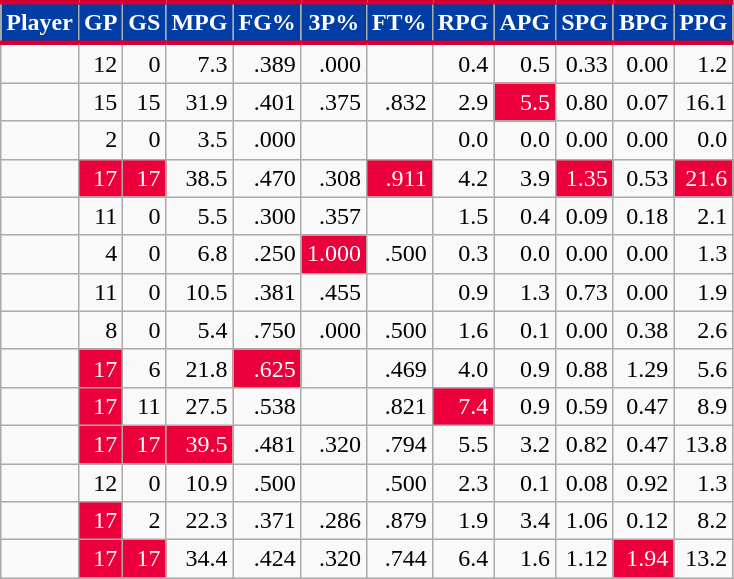<table class="wikitable sortable" style="text-align:right;">
<tr>
<th style="background:#003DA5; color:#FFFFFF; border-top:#D50032 3px solid; border-bottom:#D50032 3px solid;">Player</th>
<th style="background:#003DA5; color:#FFFFFF; border-top:#D50032 3px solid; border-bottom:#D50032 3px solid;">GP</th>
<th style="background:#003DA5; color:#FFFFFF; border-top:#D50032 3px solid; border-bottom:#D50032 3px solid;">GS</th>
<th style="background:#003DA5; color:#FFFFFF; border-top:#D50032 3px solid; border-bottom:#D50032 3px solid;">MPG</th>
<th style="background:#003DA5; color:#FFFFFF; border-top:#D50032 3px solid; border-bottom:#D50032 3px solid;">FG%</th>
<th style="background:#003DA5; color:#FFFFFF; border-top:#D50032 3px solid; border-bottom:#D50032 3px solid;">3P%</th>
<th style="background:#003DA5; color:#FFFFFF; border-top:#D50032 3px solid; border-bottom:#D50032 3px solid;">FT%</th>
<th style="background:#003DA5; color:#FFFFFF; border-top:#D50032 3px solid; border-bottom:#D50032 3px solid;">RPG</th>
<th style="background:#003DA5; color:#FFFFFF; border-top:#D50032 3px solid; border-bottom:#D50032 3px solid;">APG</th>
<th style="background:#003DA5; color:#FFFFFF; border-top:#D50032 3px solid; border-bottom:#D50032 3px solid;">SPG</th>
<th style="background:#003DA5; color:#FFFFFF; border-top:#D50032 3px solid; border-bottom:#D50032 3px solid;">BPG</th>
<th style="background:#003DA5; color:#FFFFFF; border-top:#D50032 3px solid; border-bottom:#D50032 3px solid;">PPG</th>
</tr>
<tr>
<td></td>
<td>12</td>
<td>0</td>
<td>7.3</td>
<td>.389</td>
<td>.000</td>
<td></td>
<td>0.4</td>
<td>0.5</td>
<td>0.33</td>
<td>0.00</td>
<td>1.2</td>
</tr>
<tr>
<td></td>
<td>15</td>
<td>15</td>
<td>31.9</td>
<td>.401</td>
<td>.375</td>
<td>.832</td>
<td>2.9</td>
<td style="background:#eb003c;color:white;">5.5</td>
<td>0.80</td>
<td>0.07</td>
<td>16.1</td>
</tr>
<tr>
<td></td>
<td>2</td>
<td>0</td>
<td>3.5</td>
<td>.000</td>
<td></td>
<td></td>
<td>0.0</td>
<td>0.0</td>
<td>0.00</td>
<td>0.00</td>
<td>0.0</td>
</tr>
<tr>
<td></td>
<td style="background:#eb003c;color:white;">17</td>
<td style="background:#eb003c;color:white;">17</td>
<td>38.5</td>
<td>.470</td>
<td>.308</td>
<td style="background:#eb003c;color:white;">.911</td>
<td>4.2</td>
<td>3.9</td>
<td style="background:#eb003c;color:white;">1.35</td>
<td>0.53</td>
<td style="background:#eb003c;color:white;">21.6</td>
</tr>
<tr>
<td></td>
<td>11</td>
<td>0</td>
<td>5.5</td>
<td>.300</td>
<td>.357</td>
<td></td>
<td>1.5</td>
<td>0.4</td>
<td>0.09</td>
<td>0.18</td>
<td>2.1</td>
</tr>
<tr>
<td></td>
<td>4</td>
<td>0</td>
<td>6.8</td>
<td>.250</td>
<td style="background:#eb003c;color:white;">1.000</td>
<td>.500</td>
<td>0.3</td>
<td>0.0</td>
<td>0.00</td>
<td>0.00</td>
<td>1.3</td>
</tr>
<tr>
<td></td>
<td>11</td>
<td>0</td>
<td>10.5</td>
<td>.381</td>
<td>.455</td>
<td></td>
<td>0.9</td>
<td>1.3</td>
<td>0.73</td>
<td>0.00</td>
<td>1.9</td>
</tr>
<tr>
<td></td>
<td>8</td>
<td>0</td>
<td>5.4</td>
<td>.750</td>
<td>.000</td>
<td>.500</td>
<td>1.6</td>
<td>0.1</td>
<td>0.00</td>
<td>0.38</td>
<td>2.6</td>
</tr>
<tr>
<td></td>
<td style="background:#eb003c;color:white;">17</td>
<td>6</td>
<td>21.8</td>
<td style="background:#eb003c;color:white;">.625</td>
<td></td>
<td>.469</td>
<td>4.0</td>
<td>0.9</td>
<td>0.88</td>
<td>1.29</td>
<td>5.6</td>
</tr>
<tr>
<td></td>
<td style="background:#eb003c;color:white;">17</td>
<td>11</td>
<td>27.5</td>
<td>.538</td>
<td></td>
<td>.821</td>
<td style="background:#eb003c;color:white;">7.4</td>
<td>0.9</td>
<td>0.59</td>
<td>0.47</td>
<td>8.9</td>
</tr>
<tr>
<td></td>
<td style="background:#eb003c;color:white;">17</td>
<td style="background:#eb003c;color:white;">17</td>
<td style="background:#eb003c;color:white;">39.5</td>
<td>.481</td>
<td>.320</td>
<td>.794</td>
<td>5.5</td>
<td>3.2</td>
<td>0.82</td>
<td>0.47</td>
<td>13.8</td>
</tr>
<tr>
<td></td>
<td>12</td>
<td>0</td>
<td>10.9</td>
<td>.500</td>
<td></td>
<td>.500</td>
<td>2.3</td>
<td>0.1</td>
<td>0.08</td>
<td>0.92</td>
<td>1.3</td>
</tr>
<tr>
<td></td>
<td style="background:#eb003c;color:white;">17</td>
<td>2</td>
<td>22.3</td>
<td>.371</td>
<td>.286</td>
<td>.879</td>
<td>1.9</td>
<td>3.4</td>
<td>1.06</td>
<td>0.12</td>
<td>8.2</td>
</tr>
<tr>
<td></td>
<td style="background:#eb003c;color:white;">17</td>
<td style="background:#eb003c;color:white;">17</td>
<td>34.4</td>
<td>.424</td>
<td>.320</td>
<td>.744</td>
<td>6.4</td>
<td>1.6</td>
<td>1.12</td>
<td style="background:#eb003c;color:white;">1.94</td>
<td>13.2</td>
</tr>
</table>
